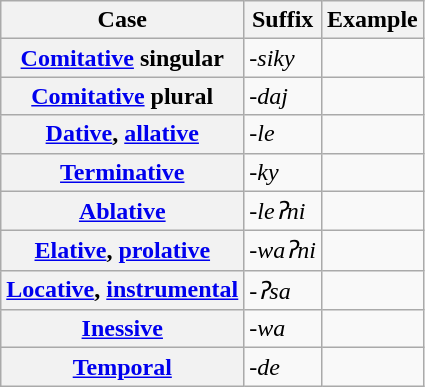<table class="wikitable">
<tr>
<th>Case</th>
<th>Suffix</th>
<th>Example</th>
</tr>
<tr>
<th><a href='#'>Comitative</a> singular</th>
<td><em>-siky</em></td>
<td></td>
</tr>
<tr>
<th><a href='#'>Comitative</a> plural</th>
<td><em>-daj</em></td>
<td></td>
</tr>
<tr>
<th><a href='#'>Dative</a>, <a href='#'>allative</a></th>
<td><em>-le</em></td>
<td></td>
</tr>
<tr>
<th><a href='#'>Terminative</a></th>
<td><em>-ky</em></td>
<td></td>
</tr>
<tr>
<th><a href='#'>Ablative</a></th>
<td><em>-leʔni</em></td>
<td></td>
</tr>
<tr>
<th><a href='#'>Elative</a>, <a href='#'>prolative</a></th>
<td><em>-waʔni</em></td>
<td></td>
</tr>
<tr>
<th><a href='#'>Locative</a>, <a href='#'>instrumental</a></th>
<td><em>-ʔsa</em></td>
<td></td>
</tr>
<tr>
<th><a href='#'>Inessive</a></th>
<td><em>-wa</em></td>
<td></td>
</tr>
<tr>
<th><a href='#'>Temporal</a></th>
<td><em>-de</em></td>
<td></td>
</tr>
</table>
